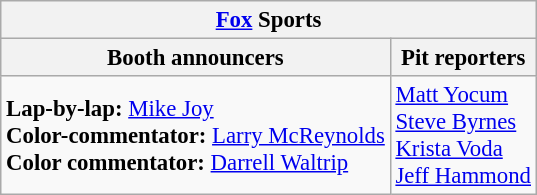<table class="wikitable" style="font-size: 95%;">
<tr>
<th colspan="2"><a href='#'>Fox</a> Sports</th>
</tr>
<tr>
<th>Booth announcers</th>
<th>Pit reporters</th>
</tr>
<tr>
<td><strong>Lap-by-lap:</strong> <a href='#'>Mike Joy</a><br><strong>Color-commentator:</strong> <a href='#'>Larry McReynolds</a><br><strong>Color commentator:</strong> <a href='#'>Darrell Waltrip</a></td>
<td><a href='#'>Matt Yocum</a><br><a href='#'>Steve Byrnes</a><br><a href='#'>Krista Voda</a><br><a href='#'>Jeff Hammond</a></td>
</tr>
</table>
